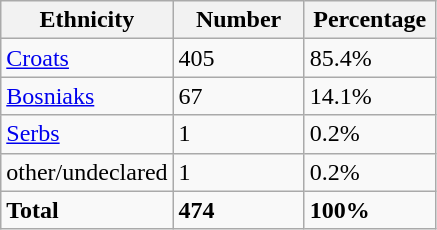<table class="wikitable">
<tr>
<th width="100px">Ethnicity</th>
<th width="80px">Number</th>
<th width="80px">Percentage</th>
</tr>
<tr>
<td><a href='#'>Croats</a></td>
<td>405</td>
<td>85.4%</td>
</tr>
<tr>
<td><a href='#'>Bosniaks</a></td>
<td>67</td>
<td>14.1%</td>
</tr>
<tr>
<td><a href='#'>Serbs</a></td>
<td>1</td>
<td>0.2%</td>
</tr>
<tr>
<td>other/undeclared</td>
<td>1</td>
<td>0.2%</td>
</tr>
<tr>
<td><strong>Total</strong></td>
<td><strong>474</strong></td>
<td><strong>100%</strong></td>
</tr>
</table>
